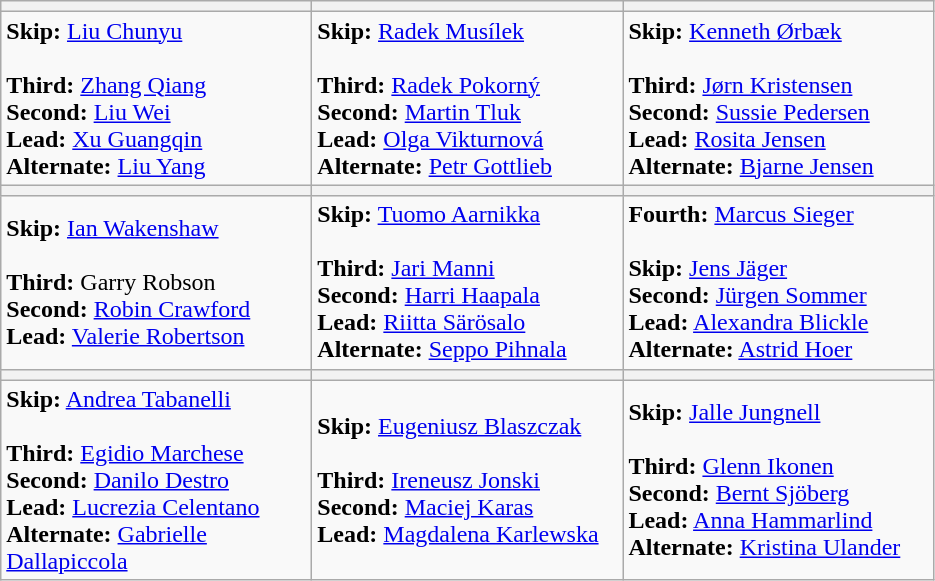<table class="wikitable">
<tr>
<th bgcolor="#efefef" width="200"></th>
<th bgcolor="#efefef" width="200"></th>
<th bgcolor="#efefef" width="200"></th>
</tr>
<tr>
<td><strong>Skip:</strong> <a href='#'>Liu Chunyu</a><br><br><strong>Third:</strong> <a href='#'>Zhang Qiang</a><br>
<strong>Second:</strong> <a href='#'>Liu Wei</a><br>
<strong>Lead:</strong> <a href='#'>Xu Guangqin</a><br>
<strong>Alternate:</strong> <a href='#'>Liu Yang</a></td>
<td><strong>Skip:</strong> <a href='#'>Radek Musílek</a><br><br><strong>Third:</strong> <a href='#'>Radek Pokorný</a><br>
<strong>Second:</strong> <a href='#'>Martin Tluk</a><br>
<strong>Lead:</strong> <a href='#'>Olga Vikturnová</a><br>
<strong>Alternate:</strong> <a href='#'>Petr Gottlieb</a></td>
<td><strong>Skip:</strong> <a href='#'>Kenneth Ørbæk</a><br><br><strong>Third:</strong> <a href='#'>Jørn Kristensen</a><br>
<strong>Second:</strong> <a href='#'>Sussie Pedersen</a><br>
<strong>Lead:</strong> <a href='#'>Rosita Jensen</a><br>
<strong>Alternate:</strong> <a href='#'>Bjarne Jensen</a></td>
</tr>
<tr>
<th bgcolor="#efefef" width="200"></th>
<th bgcolor="#efefef" width="200"></th>
<th bgcolor="#efefef" width="200"></th>
</tr>
<tr>
<td><strong>Skip:</strong> <a href='#'>Ian Wakenshaw</a><br><br><strong>Third:</strong> Garry Robson<br>
<strong>Second:</strong> <a href='#'>Robin Crawford</a><br>
<strong>Lead:</strong> <a href='#'>Valerie Robertson</a></td>
<td><strong>Skip:</strong> <a href='#'>Tuomo Aarnikka</a><br><br><strong>Third:</strong> <a href='#'>Jari Manni</a><br>
<strong>Second:</strong> <a href='#'>Harri Haapala</a><br>
<strong>Lead:</strong> <a href='#'>Riitta Särösalo</a><br>
<strong>Alternate:</strong> <a href='#'>Seppo Pihnala</a></td>
<td><strong>Fourth:</strong> <a href='#'>Marcus Sieger</a><br><br><strong>Skip:</strong> <a href='#'>Jens Jäger</a><br>
<strong>Second:</strong> <a href='#'>Jürgen Sommer</a><br>
<strong>Lead:</strong> <a href='#'>Alexandra Blickle</a><br>
<strong>Alternate:</strong> <a href='#'>Astrid Hoer</a></td>
</tr>
<tr>
<th bgcolor="#efefef" width="200"></th>
<th bgcolor="#efefef" width="200"></th>
<th bgcolor="#efefef" width="200"></th>
</tr>
<tr>
<td><strong>Skip:</strong> <a href='#'>Andrea Tabanelli</a><br><br><strong>Third:</strong> <a href='#'>Egidio Marchese</a><br>
<strong>Second:</strong> <a href='#'>Danilo Destro</a><br>
<strong>Lead:</strong> <a href='#'>Lucrezia Celentano</a><br>
<strong>Alternate:</strong> <a href='#'>Gabrielle Dallapiccola</a></td>
<td><strong>Skip:</strong> <a href='#'>Eugeniusz Blaszczak</a><br><br><strong>Third:</strong> <a href='#'>Ireneusz Jonski</a><br>
<strong>Second:</strong> <a href='#'>Maciej Karas</a><br>
<strong>Lead:</strong> <a href='#'>Magdalena Karlewska</a></td>
<td><strong>Skip:</strong> <a href='#'>Jalle Jungnell</a><br><br><strong>Third:</strong> <a href='#'>Glenn Ikonen</a><br>
<strong>Second:</strong> <a href='#'>Bernt Sjöberg</a><br>
<strong>Lead:</strong> <a href='#'>Anna Hammarlind</a><br>
<strong>Alternate:</strong> <a href='#'>Kristina Ulander</a></td>
</tr>
</table>
